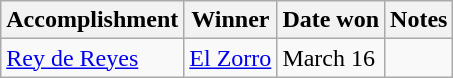<table class="wikitable">
<tr>
<th>Accomplishment</th>
<th>Winner</th>
<th>Date won</th>
<th>Notes</th>
</tr>
<tr>
<td><a href='#'>Rey de Reyes</a></td>
<td><a href='#'>El Zorro</a></td>
<td>March 16</td>
<td></td>
</tr>
</table>
